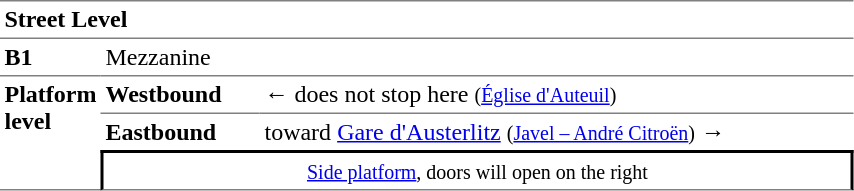<table cellspacing="0" cellpadding="3" border="0">
<tr>
<td colspan="3" data-darkreader-inline-border-top="" data-darkreader-inline-border-bottom="" style="border-bottom:solid 1px gray;border-top:solid 1px gray;" width="50" valign="top"><strong>Street Level</strong></td>
</tr>
<tr>
<td data-darkreader-inline-border-bottom="" style="border-bottom:solid 1px gray;" width="50" valign="top"><strong>B1</strong></td>
<td colspan="2" data-darkreader-inline-border-bottom="" style="border-bottom:solid 1px gray;" width="100" valign="top">Mezzanine</td>
</tr>
<tr>
<td rowspan="3" style="border-bottom:solid 1px gray;" width="50" valign="top"><strong>Platform level</strong></td>
<td style="border-bottom:solid 1px gray;" width="100"><strong>Westbound</strong></td>
<td style="border-bottom:solid 1px gray;" width="390">←   does not stop here <small>(<a href='#'>Église d'Auteuil</a>)</small></td>
</tr>
<tr>
<td><strong>Eastbound</strong></td>
<td>   toward <a href='#'>Gare d'Austerlitz</a> <small>(<a href='#'>Javel – André Citroën</a>)</small> →</td>
</tr>
<tr>
<td colspan="2" style="border-top:solid 2px black;border-right:solid 2px black;border-left:solid 2px black;border-bottom:solid 1px gray;text-align:center;"><small><a href='#'>Side platform</a>, doors will open on the right</small></td>
</tr>
</table>
